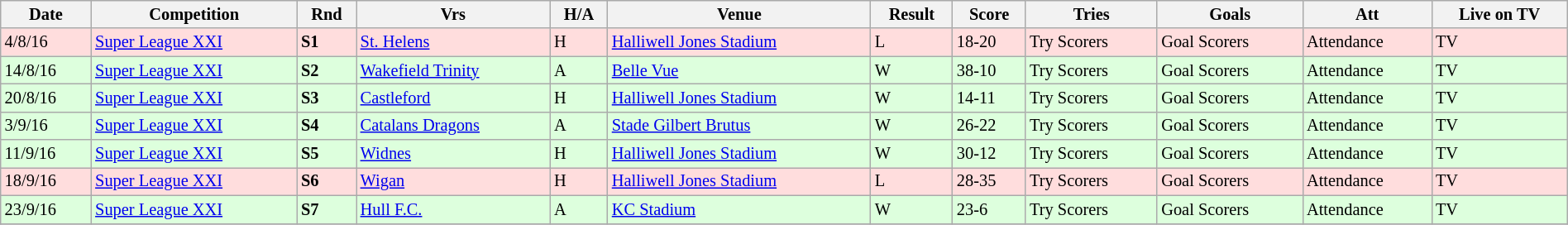<table class="wikitable" style="font-size:85%;" width="100%">
<tr>
<th>Date</th>
<th>Competition</th>
<th>Rnd</th>
<th>Vrs</th>
<th>H/A</th>
<th>Venue</th>
<th>Result</th>
<th>Score</th>
<th>Tries</th>
<th>Goals</th>
<th>Att</th>
<th>Live on TV</th>
</tr>
<tr style="background:#ffdddd;" width=20 | >
<td>4/8/16</td>
<td><a href='#'>Super League XXI</a></td>
<td><strong>S1</strong></td>
<td><a href='#'>St. Helens</a></td>
<td>H</td>
<td><a href='#'>Halliwell Jones Stadium</a></td>
<td>L</td>
<td>18-20</td>
<td>Try Scorers</td>
<td>Goal Scorers</td>
<td>Attendance</td>
<td>TV</td>
</tr>
<tr style="background:#ddffdd;" width=20 | >
<td>14/8/16</td>
<td><a href='#'>Super League XXI</a></td>
<td><strong>S2</strong></td>
<td><a href='#'>Wakefield Trinity</a></td>
<td>A</td>
<td><a href='#'>Belle Vue</a></td>
<td>W</td>
<td>38-10</td>
<td>Try Scorers</td>
<td>Goal Scorers</td>
<td>Attendance</td>
<td>TV</td>
</tr>
<tr style="background:#ddffdd;" width=20 | >
<td>20/8/16</td>
<td><a href='#'>Super League XXI</a></td>
<td><strong>S3</strong></td>
<td><a href='#'>Castleford</a></td>
<td>H</td>
<td><a href='#'>Halliwell Jones Stadium</a></td>
<td>W</td>
<td>14-11</td>
<td>Try Scorers</td>
<td>Goal Scorers</td>
<td>Attendance</td>
<td>TV</td>
</tr>
<tr style="background:#ddffdd;" width=20 | >
<td>3/9/16</td>
<td><a href='#'>Super League XXI</a></td>
<td><strong>S4</strong></td>
<td><a href='#'>Catalans Dragons</a></td>
<td>A</td>
<td><a href='#'>Stade Gilbert Brutus</a></td>
<td>W</td>
<td>26-22</td>
<td>Try Scorers</td>
<td>Goal Scorers</td>
<td>Attendance</td>
<td>TV</td>
</tr>
<tr style="background:#ddffdd;" width=20 | >
<td>11/9/16</td>
<td><a href='#'>Super League XXI</a></td>
<td><strong>S5</strong></td>
<td><a href='#'>Widnes</a></td>
<td>H</td>
<td><a href='#'>Halliwell Jones Stadium</a></td>
<td>W</td>
<td>30-12</td>
<td>Try Scorers</td>
<td>Goal Scorers</td>
<td>Attendance</td>
<td>TV</td>
</tr>
<tr style="background:#ffdddd;" width=20 | >
<td>18/9/16</td>
<td><a href='#'>Super League XXI</a></td>
<td><strong>S6</strong></td>
<td><a href='#'>Wigan</a></td>
<td>H</td>
<td><a href='#'>Halliwell Jones Stadium</a></td>
<td>L</td>
<td>28-35</td>
<td>Try Scorers</td>
<td>Goal Scorers</td>
<td>Attendance</td>
<td>TV</td>
</tr>
<tr style="background:#ddffdd;" width=20 | >
<td>23/9/16</td>
<td><a href='#'>Super League XXI</a></td>
<td><strong>S7</strong></td>
<td><a href='#'>Hull F.C.</a></td>
<td>A</td>
<td><a href='#'>KC Stadium</a></td>
<td>W</td>
<td>23-6</td>
<td>Try Scorers</td>
<td>Goal Scorers</td>
<td>Attendance</td>
<td>TV</td>
</tr>
<tr>
</tr>
</table>
